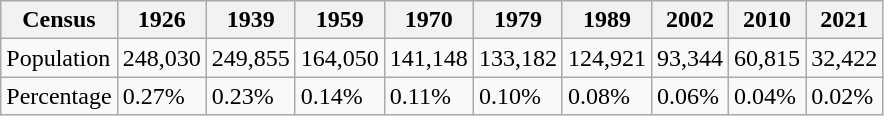<table class="wikitable">
<tr>
<th>Census</th>
<th>1926</th>
<th>1939</th>
<th>1959</th>
<th>1970</th>
<th>1979</th>
<th>1989</th>
<th>2002</th>
<th>2010</th>
<th>2021</th>
</tr>
<tr>
<td>Population</td>
<td>248,030</td>
<td>249,855</td>
<td>164,050</td>
<td>141,148</td>
<td>133,182</td>
<td>124,921</td>
<td>93,344</td>
<td>60,815</td>
<td>32,422</td>
</tr>
<tr>
<td>Percentage</td>
<td>0.27%</td>
<td>0.23%</td>
<td>0.14%</td>
<td>0.11%</td>
<td>0.10%</td>
<td>0.08%</td>
<td>0.06%</td>
<td>0.04%</td>
<td>0.02%</td>
</tr>
</table>
